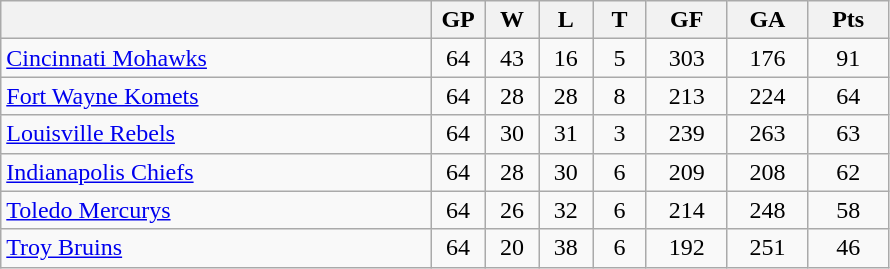<table class="wikitable">
<tr>
<th width="40%"></th>
<th width="5%">GP</th>
<th width="5%">W</th>
<th width="5%">L</th>
<th width="5%">T</th>
<th width="7.5%">GF</th>
<th width="7.5%">GA</th>
<th width="7.5%">Pts</th>
</tr>
<tr align="center">
<td align="left"><a href='#'>Cincinnati Mohawks</a></td>
<td>64</td>
<td>43</td>
<td>16</td>
<td>5</td>
<td>303</td>
<td>176</td>
<td>91</td>
</tr>
<tr align="center">
<td align="left"><a href='#'>Fort Wayne Komets</a></td>
<td>64</td>
<td>28</td>
<td>28</td>
<td>8</td>
<td>213</td>
<td>224</td>
<td>64</td>
</tr>
<tr align="center">
<td align="left"><a href='#'>Louisville Rebels</a></td>
<td>64</td>
<td>30</td>
<td>31</td>
<td>3</td>
<td>239</td>
<td>263</td>
<td>63</td>
</tr>
<tr align="center">
<td align="left"><a href='#'>Indianapolis Chiefs</a></td>
<td>64</td>
<td>28</td>
<td>30</td>
<td>6</td>
<td>209</td>
<td>208</td>
<td>62</td>
</tr>
<tr align="center">
<td align="left"><a href='#'>Toledo Mercurys</a></td>
<td>64</td>
<td>26</td>
<td>32</td>
<td>6</td>
<td>214</td>
<td>248</td>
<td>58</td>
</tr>
<tr align="center">
<td align="left"><a href='#'>Troy Bruins</a></td>
<td>64</td>
<td>20</td>
<td>38</td>
<td>6</td>
<td>192</td>
<td>251</td>
<td>46</td>
</tr>
</table>
